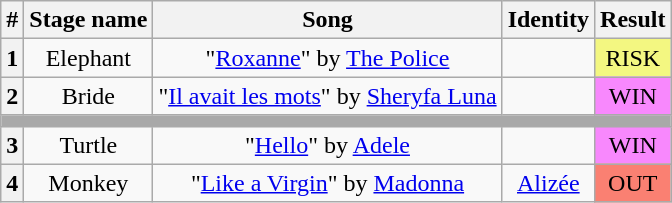<table class="wikitable plainrowheaders" style="text-align: center;">
<tr>
<th>#</th>
<th>Stage name</th>
<th>Song</th>
<th>Identity</th>
<th>Result</th>
</tr>
<tr>
<th>1</th>
<td>Elephant</td>
<td>"<a href='#'>Roxanne</a>" by <a href='#'>The Police</a></td>
<td></td>
<td bgcolor="#F3F781">RISK</td>
</tr>
<tr>
<th>2</th>
<td>Bride</td>
<td>"<a href='#'>Il avait les mots</a>" by <a href='#'>Sheryfa Luna</a></td>
<td></td>
<td bgcolor=#F888FD>WIN</td>
</tr>
<tr>
<td colspan="5" style="background:darkgray"></td>
</tr>
<tr>
<th>3</th>
<td>Turtle</td>
<td>"<a href='#'>Hello</a>" by <a href='#'>Adele</a></td>
<td></td>
<td bgcolor=#F888FD>WIN</td>
</tr>
<tr>
<th>4</th>
<td>Monkey</td>
<td>"<a href='#'>Like a Virgin</a>" by <a href='#'>Madonna</a></td>
<td><a href='#'>Alizée</a></td>
<td bgcolor=salmon>OUT</td>
</tr>
</table>
